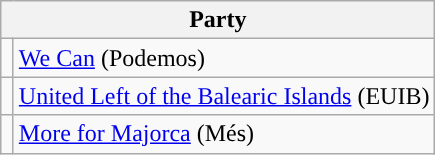<table class="wikitable" style="text-align:left;">
<tr>
<th colspan="2">Party</th>
</tr>
<tr>
<td width="1"></td>
<td><a href='#'>We Can</a> (Podemos)</td>
</tr>
<tr>
<td></td>
<td><a href='#'>United Left of the Balearic Islands</a> (EUIB)</td>
</tr>
<tr>
<td></td>
<td><a href='#'>More for Majorca</a> (Més)</td>
</tr>
</table>
